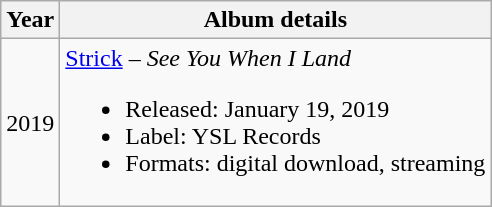<table class="wikitable sortable">
<tr>
<th>Year</th>
<th class="unsortable">Album details</th>
</tr>
<tr>
<td style="text-align: center">2019</td>
<td><a href='#'>Strick</a> – <em>See You When I Land</em><br><ul><li>Released: January 19, 2019</li><li>Label: YSL Records</li><li>Formats: digital download, streaming</li></ul></td>
</tr>
</table>
